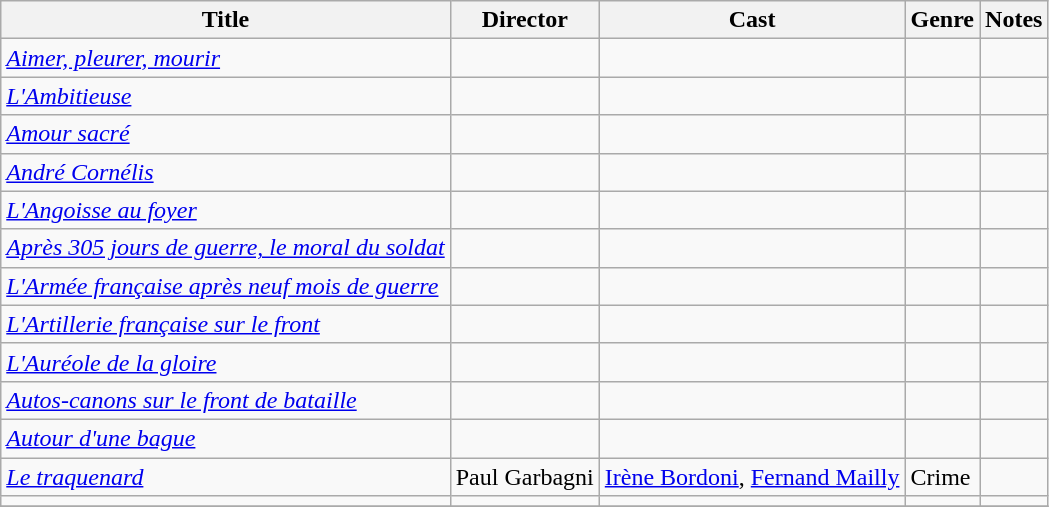<table class="wikitable">
<tr>
<th>Title</th>
<th>Director</th>
<th>Cast</th>
<th>Genre</th>
<th>Notes</th>
</tr>
<tr>
<td><em><a href='#'>Aimer, pleurer, mourir</a></em></td>
<td></td>
<td></td>
<td></td>
<td></td>
</tr>
<tr>
<td><em><a href='#'>L'Ambitieuse</a></em></td>
<td></td>
<td></td>
<td></td>
<td></td>
</tr>
<tr>
<td><em><a href='#'>Amour sacré</a></em></td>
<td></td>
<td></td>
<td></td>
<td></td>
</tr>
<tr>
<td><em><a href='#'>André Cornélis</a></em></td>
<td></td>
<td></td>
<td></td>
<td></td>
</tr>
<tr>
<td><em><a href='#'>L'Angoisse au foyer</a></em></td>
<td></td>
<td></td>
<td></td>
<td></td>
</tr>
<tr>
<td><em><a href='#'>Après 305 jours de guerre, le moral du soldat</a></em></td>
<td></td>
<td></td>
<td></td>
<td></td>
</tr>
<tr>
<td><em><a href='#'>L'Armée française après neuf mois de guerre</a></em></td>
<td></td>
<td></td>
<td></td>
<td></td>
</tr>
<tr>
<td><em><a href='#'>L'Artillerie française sur le front</a></em></td>
<td></td>
<td></td>
<td></td>
<td></td>
</tr>
<tr>
<td><em><a href='#'>L'Auréole de la gloire</a></em></td>
<td></td>
<td></td>
<td></td>
<td></td>
</tr>
<tr>
<td><em><a href='#'>Autos-canons sur le front de bataille</a></em></td>
<td></td>
<td></td>
<td></td>
<td></td>
</tr>
<tr>
<td><em><a href='#'>Autour d'une bague</a></em></td>
<td></td>
<td></td>
<td></td>
<td></td>
</tr>
<tr>
<td><em><a href='#'>Le traquenard</a></em></td>
<td>Paul Garbagni</td>
<td><a href='#'>Irène Bordoni</a>, <a href='#'>Fernand Mailly</a></td>
<td>Crime</td>
<td></td>
</tr>
<tr>
<td></td>
<td></td>
<td></td>
<td></td>
<td></td>
</tr>
<tr>
</tr>
</table>
